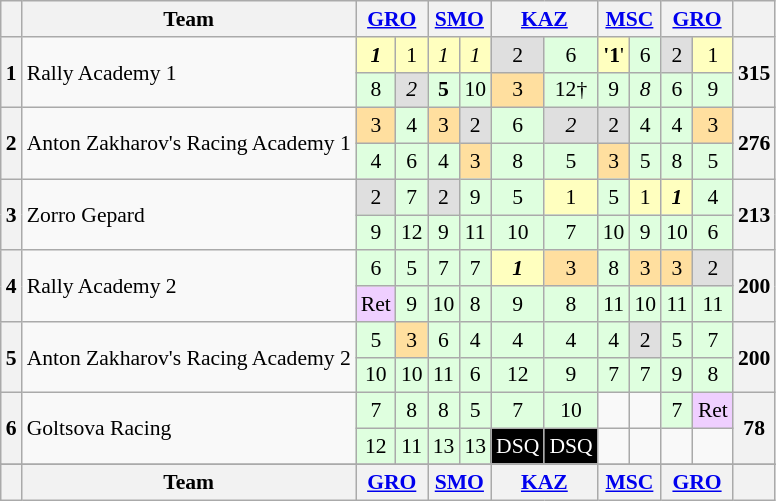<table align=left| class="wikitable" style="font-size: 90%; text-align: center">
<tr valign="top">
<th valign="middle"></th>
<th valign="middle">Team</th>
<th colspan=2><a href='#'>GRO</a></th>
<th colspan=2><a href='#'>SMO</a></th>
<th colspan=2><a href='#'>KAZ</a></th>
<th colspan=2><a href='#'>MSC</a></th>
<th colspan=2><a href='#'>GRO</a></th>
<th valign="middle"></th>
</tr>
<tr>
<th rowspan="2">1</th>
<td rowspan="2" align=left>Rally Academy 1</td>
<td style="background:#ffffbf;"><strong><em>1</em></strong></td>
<td style="background:#ffffbf;">1</td>
<td style="background:#ffffbf;"><em>1</em></td>
<td style="background:#ffffbf;"><em>1</em></td>
<td style="background:#dfdfdf;">2</td>
<td style="background:#dfffdf;">6</td>
<td style="background:#ffffbf;"><strong>'1</strong>'</td>
<td style="background:#dfffdf;">6</td>
<td style="background:#dfdfdf;">2</td>
<td style="background:#ffffbf;">1</td>
<th rowspan="2">315</th>
</tr>
<tr>
<td style="background:#dfffdf;">8</td>
<td style="background:#dfdfdf;"><em>2</em></td>
<td style="background:#dfffdf;"><strong>5</strong></td>
<td style="background:#dfffdf;">10</td>
<td style="background:#ffdf9f;">3</td>
<td style="background:#dfffdf;">12†</td>
<td style="background:#dfffdf;">9</td>
<td style="background:#dfffdf;"><em>8</em></td>
<td style="background:#dfffdf;">6</td>
<td style="background:#dfffdf;">9</td>
</tr>
<tr>
<th rowspan="2">2</th>
<td rowspan="2" align=left>Anton Zakharov's Racing Academy 1</td>
<td style="background:#ffdf9f;">3</td>
<td style="background:#dfffdf;">4</td>
<td style="background:#ffdf9f;">3</td>
<td style="background:#dfdfdf;">2</td>
<td style="background:#dfffdf;">6</td>
<td style="background:#dfdfdf;"><em>2</em></td>
<td style="background:#dfdfdf;">2</td>
<td style="background:#dfffdf;">4</td>
<td style="background:#dfffdf;">4</td>
<td style="background:#ffdf9f;">3</td>
<th rowspan="2">276</th>
</tr>
<tr>
<td style="background:#dfffdf;">4</td>
<td style="background:#dfffdf;">6</td>
<td style="background:#dfffdf;">4</td>
<td style="background:#ffdf9f;">3</td>
<td style="background:#dfffdf;">8</td>
<td style="background:#dfffdf;">5</td>
<td style="background:#ffdf9f;">3</td>
<td style="background:#dfffdf;">5</td>
<td style="background:#dfffdf;">8</td>
<td style="background:#dfffdf;">5</td>
</tr>
<tr>
<th rowspan="2">3</th>
<td rowspan="2" align=left>Zorro Gepard</td>
<td style="background:#dfdfdf;">2</td>
<td style="background:#dfffdf;">7</td>
<td style="background:#dfdfdf;">2</td>
<td style="background:#dfffdf;">9</td>
<td style="background:#dfffdf;">5</td>
<td style="background:#ffffbf;">1</td>
<td style="background:#dfffdf;">5</td>
<td style="background:#ffffbf;">1</td>
<td style="background:#ffffbf;"><strong><em>1</em></strong></td>
<td style="background:#dfffdf;">4</td>
<th rowspan="2">213</th>
</tr>
<tr>
<td style="background:#dfffdf;">9</td>
<td style="background:#dfffdf;">12</td>
<td style="background:#dfffdf;">9</td>
<td style="background:#dfffdf;">11</td>
<td style="background:#dfffdf;">10</td>
<td style="background:#dfffdf;">7</td>
<td style="background:#dfffdf;">10</td>
<td style="background:#dfffdf;">9</td>
<td style="background:#dfffdf;">10</td>
<td style="background:#dfffdf;">6</td>
</tr>
<tr>
<th rowspan="2">4</th>
<td rowspan="2" align=left>Rally Academy 2</td>
<td style="background:#dfffdf;">6</td>
<td style="background:#dfffdf;">5</td>
<td style="background:#dfffdf;">7</td>
<td style="background:#dfffdf;">7</td>
<td style="background:#ffffbf;"><strong><em>1</em></strong></td>
<td style="background:#ffdf9f;">3</td>
<td style="background:#dfffdf;">8</td>
<td style="background:#ffdf9f;">3</td>
<td style="background:#ffdf9f;">3</td>
<td style="background:#dfdfdf;">2</td>
<th rowspan="2">200</th>
</tr>
<tr>
<td style="background:#efcfff;">Ret</td>
<td style="background:#dfffdf;">9</td>
<td style="background:#dfffdf;">10</td>
<td style="background:#dfffdf;">8</td>
<td style="background:#dfffdf;">9</td>
<td style="background:#dfffdf;">8</td>
<td style="background:#dfffdf;">11</td>
<td style="background:#dfffdf;">10</td>
<td style="background:#dfffdf;">11</td>
<td style="background:#dfffdf;">11</td>
</tr>
<tr>
<th rowspan="2">5</th>
<td rowspan="2" align=left>Anton Zakharov's Racing Academy 2</td>
<td style="background:#dfffdf;">5</td>
<td style="background:#ffdf9f;">3</td>
<td style="background:#dfffdf;">6</td>
<td style="background:#dfffdf;">4</td>
<td style="background:#dfffdf;">4</td>
<td style="background:#dfffdf;">4</td>
<td style="background:#dfffdf;">4</td>
<td style="background:#dfdfdf;">2</td>
<td style="background:#dfffdf;">5</td>
<td style="background:#dfffdf;">7</td>
<th rowspan="2">200</th>
</tr>
<tr>
<td style="background:#dfffdf;">10</td>
<td style="background:#dfffdf;">10</td>
<td style="background:#dfffdf;">11</td>
<td style="background:#dfffdf;">6</td>
<td style="background:#dfffdf;">12</td>
<td style="background:#dfffdf;">9</td>
<td style="background:#dfffdf;">7</td>
<td style="background:#dfffdf;">7</td>
<td style="background:#dfffdf;">9</td>
<td style="background:#dfffdf;">8</td>
</tr>
<tr>
<th rowspan="2">6</th>
<td rowspan="2" align=left>Goltsova Racing</td>
<td style="background:#dfffdf;">7</td>
<td style="background:#dfffdf;">8</td>
<td style="background:#dfffdf;">8</td>
<td style="background:#dfffdf;">5</td>
<td style="background:#dfffdf;">7</td>
<td style="background:#dfffdf;">10</td>
<td></td>
<td></td>
<td style="background:#dfffdf;">7</td>
<td style="background:#efcfff;">Ret</td>
<th rowspan="2">78</th>
</tr>
<tr>
<td style="background:#dfffdf;">12</td>
<td style="background:#dfffdf;">11</td>
<td style="background:#dfffdf;">13</td>
<td style="background:#dfffdf;">13</td>
<td style="background:black; color:white;">DSQ</td>
<td style="background:black; color:white;">DSQ</td>
<td></td>
<td></td>
<td></td>
<td></td>
</tr>
<tr>
</tr>
<tr valign="top">
<th valign="middle"></th>
<th valign="middle">Team</th>
<th colspan=2><a href='#'>GRO</a></th>
<th colspan=2><a href='#'>SMO</a></th>
<th colspan=2><a href='#'>KAZ</a></th>
<th colspan=2><a href='#'>MSC</a></th>
<th colspan=2><a href='#'>GRO</a></th>
<th valign="middle"></th>
</tr>
</table>
